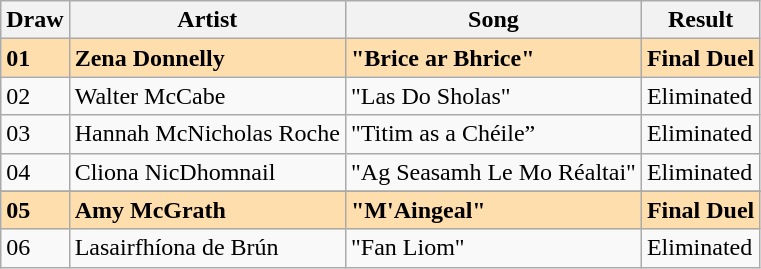<table class="sortable wikitable">
<tr>
<th>Draw</th>
<th>Artist</th>
<th>Song</th>
<th>Result</th>
</tr>
<tr style="font-weight: bold; background: navajowhite;">
<td>01</td>
<td>Zena Donnelly</td>
<td>"Brice ar Bhrice"</td>
<td>Final Duel</td>
</tr>
<tr>
<td>02</td>
<td>Walter McCabe</td>
<td>"Las Do Sholas"</td>
<td>Eliminated</td>
</tr>
<tr>
<td>03</td>
<td>Hannah McNicholas Roche</td>
<td>"Titim as a Chéile”</td>
<td>Eliminated</td>
</tr>
<tr>
<td>04</td>
<td>Cliona NicDhomnail</td>
<td>"Ag Seasamh Le Mo Réaltai"</td>
<td>Eliminated</td>
</tr>
<tr>
</tr>
<tr style="font-weight: bold; background: navajowhite;">
<td>05</td>
<td>Amy McGrath</td>
<td>"M'Aingeal"</td>
<td>Final Duel</td>
</tr>
<tr>
<td>06</td>
<td>Lasairfhíona de Brún</td>
<td>"Fan Liom"</td>
<td>Eliminated</td>
</tr>
</table>
